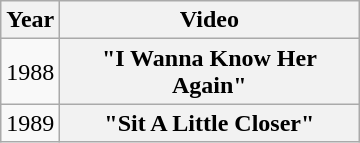<table class="wikitable plainrowheaders">
<tr>
<th>Year</th>
<th style="width:12em;">Video</th>
</tr>
<tr>
<td>1988</td>
<th scope="row">"I Wanna Know Her Again"</th>
</tr>
<tr>
<td>1989</td>
<th scope="row">"Sit A Little Closer"</th>
</tr>
</table>
